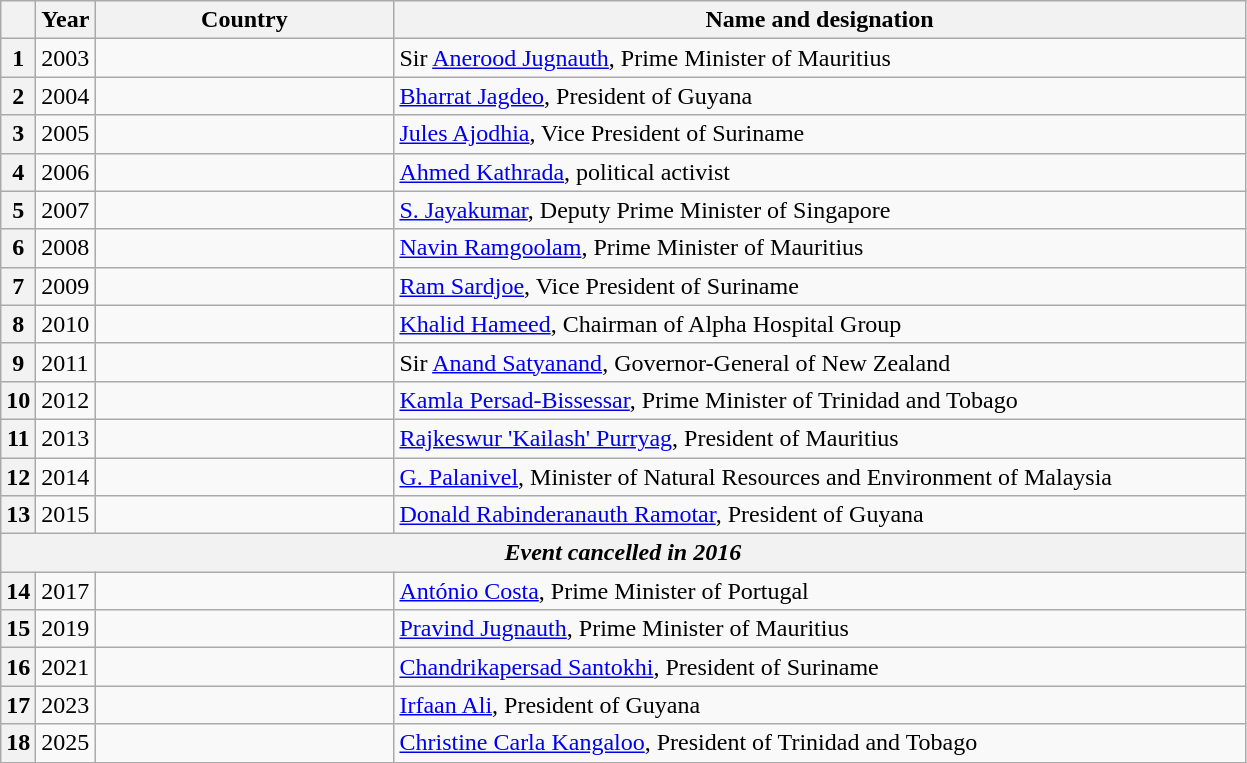<table class="wikitable">
<tr>
<th></th>
<th>Year</th>
<th style="width:12em">Country</th>
<th style="width:35em">Name and designation</th>
</tr>
<tr>
<th>1</th>
<td>2003</td>
<td></td>
<td>Sir <a href='#'>Anerood Jugnauth</a>, Prime Minister of Mauritius</td>
</tr>
<tr>
<th>2</th>
<td>2004</td>
<td></td>
<td><a href='#'>Bharrat Jagdeo</a>, President of Guyana</td>
</tr>
<tr>
<th>3</th>
<td>2005</td>
<td></td>
<td><a href='#'>Jules Ajodhia</a>, Vice President of Suriname</td>
</tr>
<tr>
<th>4</th>
<td>2006</td>
<td></td>
<td><a href='#'>Ahmed Kathrada</a>, political activist</td>
</tr>
<tr>
<th>5</th>
<td>2007</td>
<td></td>
<td><a href='#'>S. Jayakumar</a>, Deputy Prime Minister of Singapore</td>
</tr>
<tr>
<th>6</th>
<td>2008</td>
<td></td>
<td><a href='#'>Navin Ramgoolam</a>, Prime Minister of Mauritius</td>
</tr>
<tr>
<th>7</th>
<td>2009</td>
<td></td>
<td><a href='#'>Ram Sardjoe</a>, Vice President of Suriname</td>
</tr>
<tr>
<th>8</th>
<td>2010</td>
<td></td>
<td><a href='#'>Khalid Hameed</a>, Chairman of Alpha Hospital Group</td>
</tr>
<tr>
<th>9</th>
<td>2011</td>
<td></td>
<td>Sir <a href='#'>Anand Satyanand</a>, Governor-General of New Zealand</td>
</tr>
<tr>
<th>10</th>
<td>2012</td>
<td></td>
<td><a href='#'>Kamla Persad-Bissessar</a>, Prime Minister of Trinidad and Tobago</td>
</tr>
<tr>
<th>11</th>
<td>2013</td>
<td></td>
<td><a href='#'>Rajkeswur 'Kailash' Purryag</a>, President of Mauritius</td>
</tr>
<tr>
<th>12</th>
<td>2014</td>
<td></td>
<td><a href='#'>G. Palanivel</a>, Minister of Natural Resources and Environment of Malaysia</td>
</tr>
<tr>
<th>13</th>
<td>2015</td>
<td></td>
<td><a href='#'>Donald Rabinderanauth Ramotar</a>, President of Guyana</td>
</tr>
<tr>
<th colspan="4"><em>Event cancelled in 2016</em></th>
</tr>
<tr>
<th>14</th>
<td>2017</td>
<td></td>
<td><a href='#'>António Costa</a>, Prime Minister of Portugal</td>
</tr>
<tr>
<th>15</th>
<td>2019</td>
<td></td>
<td><a href='#'>Pravind Jugnauth</a>, Prime Minister of Mauritius</td>
</tr>
<tr>
<th>16</th>
<td>2021</td>
<td></td>
<td><a href='#'>Chandrikapersad Santokhi</a>, President of Suriname</td>
</tr>
<tr>
<th>17</th>
<td>2023</td>
<td></td>
<td><a href='#'>Irfaan Ali</a>, President of Guyana</td>
</tr>
<tr>
<th>18</th>
<td>2025</td>
<td></td>
<td><a href='#'>Christine Carla Kangaloo</a>, President of Trinidad and Tobago</td>
</tr>
<tr>
</tr>
</table>
